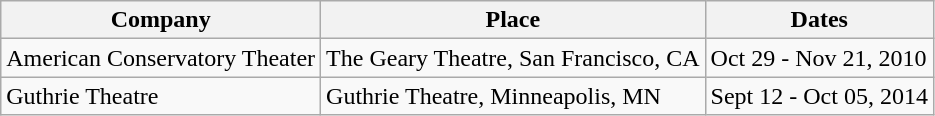<table class="wikitable">
<tr>
<th>Company</th>
<th>Place</th>
<th>Dates</th>
</tr>
<tr>
<td>American Conservatory Theater</td>
<td>The Geary Theatre, San Francisco, CA</td>
<td>Oct 29 - Nov 21, 2010</td>
</tr>
<tr>
<td>Guthrie Theatre</td>
<td>Guthrie Theatre, Minneapolis, MN</td>
<td>Sept 12 - Oct 05, 2014</td>
</tr>
</table>
